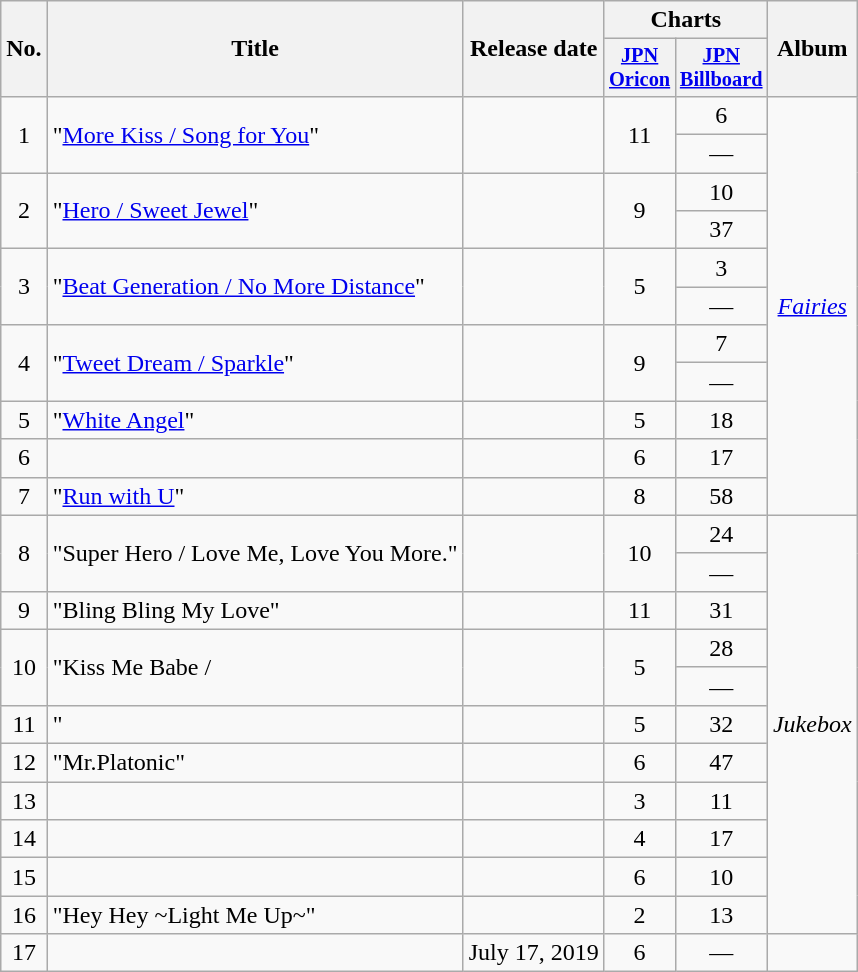<table class="wikitable" style="text-align:center;">
<tr>
<th rowspan="2">No.</th>
<th rowspan="2">Title</th>
<th rowspan="2">Release date</th>
<th colspan="2">Charts</th>
<th rowspan="2">Album</th>
</tr>
<tr>
<th style="width:3em;font-size:85%;"><a href='#'>JPN<br>Oricon</a><br></th>
<th style="width:3em;font-size:85%;"><a href='#'>JPN<br>Billboard</a><br></th>
</tr>
<tr>
<td rowspan="2">1</td>
<td rowspan="2" align="left">"<a href='#'>More Kiss / Song for You</a>"</td>
<td rowspan="2" align="left"></td>
<td rowspan="2">11</td>
<td>6</td>
<td rowspan="11"><em><a href='#'>Fairies</a></em></td>
</tr>
<tr>
<td>—</td>
</tr>
<tr>
<td rowspan="2">2</td>
<td rowspan="2" align="left">"<a href='#'>Hero / Sweet Jewel</a>"</td>
<td rowspan="2" align="left"></td>
<td rowspan="2">9</td>
<td>10</td>
</tr>
<tr>
<td>37</td>
</tr>
<tr>
<td rowspan="2">3</td>
<td rowspan="2" align="left">"<a href='#'>Beat Generation / No More Distance</a>"</td>
<td rowspan="2" align="left"></td>
<td rowspan="2">5</td>
<td>3</td>
</tr>
<tr>
<td>—</td>
</tr>
<tr>
<td rowspan="2">4</td>
<td rowspan="2" align="left">"<a href='#'>Tweet Dream / Sparkle</a>"</td>
<td rowspan="2" align="left"></td>
<td rowspan="2">9</td>
<td>7</td>
</tr>
<tr>
<td>—</td>
</tr>
<tr>
<td>5</td>
<td align="left">"<a href='#'>White Angel</a>"</td>
<td align="left"></td>
<td>5</td>
<td>18</td>
</tr>
<tr>
<td>6</td>
<td align="left"></td>
<td align="left"></td>
<td>6</td>
<td>17</td>
</tr>
<tr>
<td>7</td>
<td align="left">"<a href='#'>Run with U</a>"</td>
<td align="left"></td>
<td>8</td>
<td>58</td>
</tr>
<tr>
<td rowspan="2">8</td>
<td rowspan="2" align="left">"Super Hero / Love Me, Love You More."</td>
<td rowspan="2" align="left"></td>
<td rowspan="2">10</td>
<td>24</td>
<td rowspan="11"><em>Jukebox</em></td>
</tr>
<tr>
<td>—</td>
</tr>
<tr>
<td>9</td>
<td align="left">"Bling Bling My Love"</td>
<td align="left"></td>
<td>11</td>
<td>31</td>
</tr>
<tr>
<td rowspan="2">10</td>
<td rowspan="2" align="left">"Kiss Me Babe / </td>
<td rowspan="2" align="left"></td>
<td rowspan="2">5</td>
<td>28</td>
</tr>
<tr>
<td>—</td>
</tr>
<tr>
<td>11</td>
<td align="left">"</td>
<td align="left"></td>
<td>5</td>
<td>32</td>
</tr>
<tr>
<td>12</td>
<td align="left">"Mr.Platonic"</td>
<td align="left"></td>
<td>6</td>
<td>47</td>
</tr>
<tr>
<td>13</td>
<td align="left"></td>
<td align="left"></td>
<td>3</td>
<td>11</td>
</tr>
<tr>
<td>14</td>
<td align="left"></td>
<td align="left"></td>
<td>4</td>
<td>17</td>
</tr>
<tr>
<td>15</td>
<td align="left"></td>
<td align="left"></td>
<td>6</td>
<td>10</td>
</tr>
<tr>
<td>16</td>
<td align="left">"Hey Hey ~Light Me Up~"</td>
<td align="left"></td>
<td>2</td>
<td>13</td>
</tr>
<tr>
<td>17</td>
<td align="left"></td>
<td align="left">July 17, 2019</td>
<td>6</td>
<td>—</td>
<td></td>
</tr>
</table>
